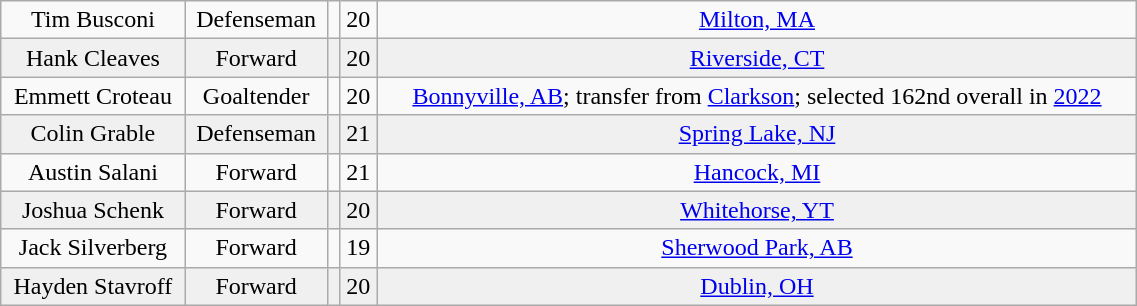<table class="wikitable" width="60%">
<tr align="center" bgcolor="">
<td>Tim Busconi</td>
<td>Defenseman</td>
<td></td>
<td>20</td>
<td><a href='#'>Milton, MA</a></td>
</tr>
<tr align="center" bgcolor="f0f0f0">
<td>Hank Cleaves</td>
<td>Forward</td>
<td></td>
<td>20</td>
<td><a href='#'>Riverside, CT</a></td>
</tr>
<tr align="center" bgcolor="">
<td>Emmett Croteau</td>
<td>Goaltender</td>
<td></td>
<td>20</td>
<td><a href='#'>Bonnyville, AB</a>; transfer from <a href='#'>Clarkson</a>; selected 162nd overall in <a href='#'>2022</a></td>
</tr>
<tr align="center" bgcolor="f0f0f0">
<td>Colin Grable</td>
<td>Defenseman</td>
<td></td>
<td>21</td>
<td><a href='#'>Spring Lake, NJ</a></td>
</tr>
<tr align="center" bgcolor="">
<td>Austin Salani</td>
<td>Forward</td>
<td></td>
<td>21</td>
<td><a href='#'>Hancock, MI</a></td>
</tr>
<tr align="center" bgcolor="f0f0f0">
<td>Joshua Schenk</td>
<td>Forward</td>
<td></td>
<td>20</td>
<td><a href='#'>Whitehorse, YT</a></td>
</tr>
<tr align="center" bgcolor="">
<td>Jack Silverberg</td>
<td>Forward</td>
<td></td>
<td>19</td>
<td><a href='#'>Sherwood Park, AB</a></td>
</tr>
<tr align="center" bgcolor="f0f0f0">
<td>Hayden Stavroff</td>
<td>Forward</td>
<td></td>
<td>20</td>
<td><a href='#'>Dublin, OH</a></td>
</tr>
</table>
